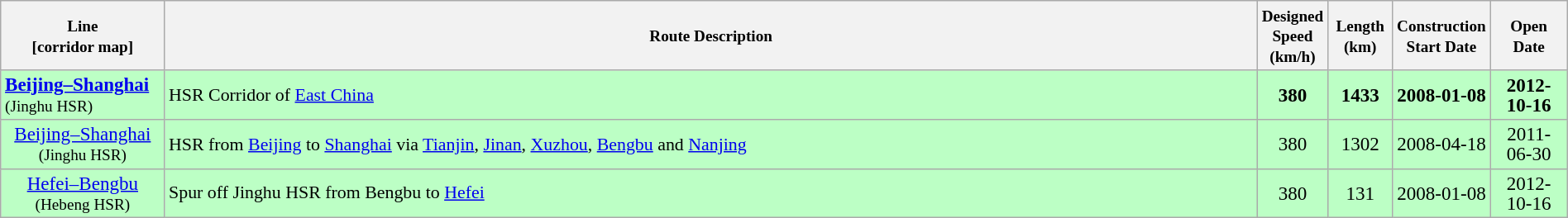<table class="wikitable sortable" style="width:100%; text-align:center; font-size:96%; line-height:1.05">
<tr>
<th style="width:125px; line-height:1.05"><small><strong>Line</strong><br>[corridor map]</small></th>
<th><small><strong>Route Description</strong></small></th>
<th style="width:40px; line-height:1.05"><small><strong>Designed<br>Speed<br>(km/h)</strong><br></small></th>
<th style="width:45px; line-height:1.05"><small><strong>Length<br>(km)</strong><br></small></th>
<th style="width:55px; line-height:1.05"><small><strong>Construction<br>Start Date</strong><br></small></th>
<th style="width:55px; line-height:1.05"><small><strong>Open Date</strong><br></small></th>
</tr>
<tr style="background:#bcffc5;">
<td style="font-size:100%; text-align:left;"><strong><a href='#'>Beijing–Shanghai</a></strong><br><small>(Jinghu HSR)</small></td>
<td style="font-size:95%; text-align:left">HSR Corridor of <a href='#'>East China</a></td>
<td><strong>380</strong></td>
<td><strong>1433</strong></td>
<td><strong>2008-01-08</strong></td>
<td><strong>2012-10-16</strong></td>
</tr>
<tr style="background:#bcffc5;">
<td><a href='#'>Beijing–Shanghai</a><br><small>(Jinghu HSR)</small></td>
<td style="font-size:95%; text-align:left">HSR from <a href='#'>Beijing</a> to <a href='#'>Shanghai</a> via <a href='#'>Tianjin</a>, <a href='#'>Jinan</a>, <a href='#'>Xuzhou</a>, <a href='#'>Bengbu</a> and <a href='#'>Nanjing</a></td>
<td>380</td>
<td>1302</td>
<td>2008-04-18</td>
<td>2011-06-30</td>
</tr>
<tr style="background:#bcffc5;">
<td><a href='#'>Hefei–Bengbu</a><br><small>(Hebeng HSR)</small></td>
<td style="font-size:95%; text-align:left">Spur off Jinghu HSR from Bengbu to <a href='#'>Hefei</a></td>
<td>380</td>
<td>131</td>
<td>2008-01-08</td>
<td>2012-10-16</td>
</tr>
</table>
